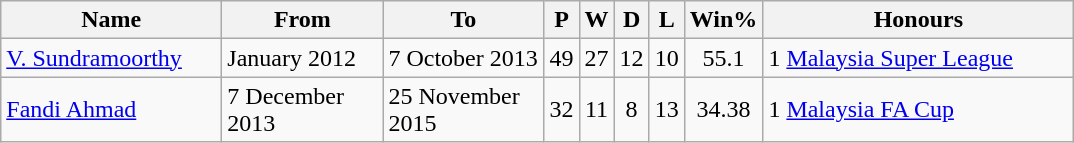<table class="wikitable sortable" style="text-align:center">
<tr>
<th width=140>Name</th>
<th width=100>From</th>
<th width=100 class="unsortable">To</th>
<th>P</th>
<th>W</th>
<th>D</th>
<th>L</th>
<th>Win%</th>
<th width=200 class="unsortable">Honours</th>
</tr>
<tr>
<td style="text-align:left;"> <a href='#'>V. Sundramoorthy</a></td>
<td style="text-align:left;">January 2012</td>
<td style="text-align:left;">7 October 2013</td>
<td>49</td>
<td>27</td>
<td>12</td>
<td>10</td>
<td>55.1</td>
<td style="text-align:left;">1 <a href='#'>Malaysia Super League</a></td>
</tr>
<tr>
<td style="text-align:left;"> <a href='#'>Fandi Ahmad</a></td>
<td style="text-align:left;">7 December 2013</td>
<td style="text-align:left;">25 November 2015</td>
<td>32</td>
<td>11</td>
<td>8</td>
<td>13</td>
<td>34.38</td>
<td style="text-align:left;">1 <a href='#'>Malaysia FA Cup</a></td>
</tr>
</table>
